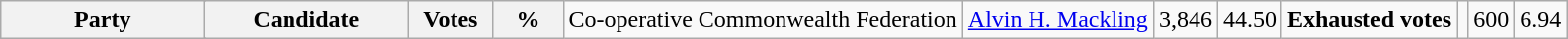<table class="wikitable">
<tr>
<th colspan=2 style="width: 130px">Party</th>
<th style="width: 130px">Candidate</th>
<th style="width: 50px">Votes</th>
<th style="width: 40px">%<br>
</th>
<td>Co-operative Commonwealth Federation</td>
<td><a href='#'>Alvin H. Mackling</a></td>
<td align="right">3,846</td>
<td align="right">44.50<br></td>
<td><strong>Exhausted votes</strong></td>
<td></td>
<td align="right">600</td>
<td align="right">6.94</td>
</tr>
</table>
